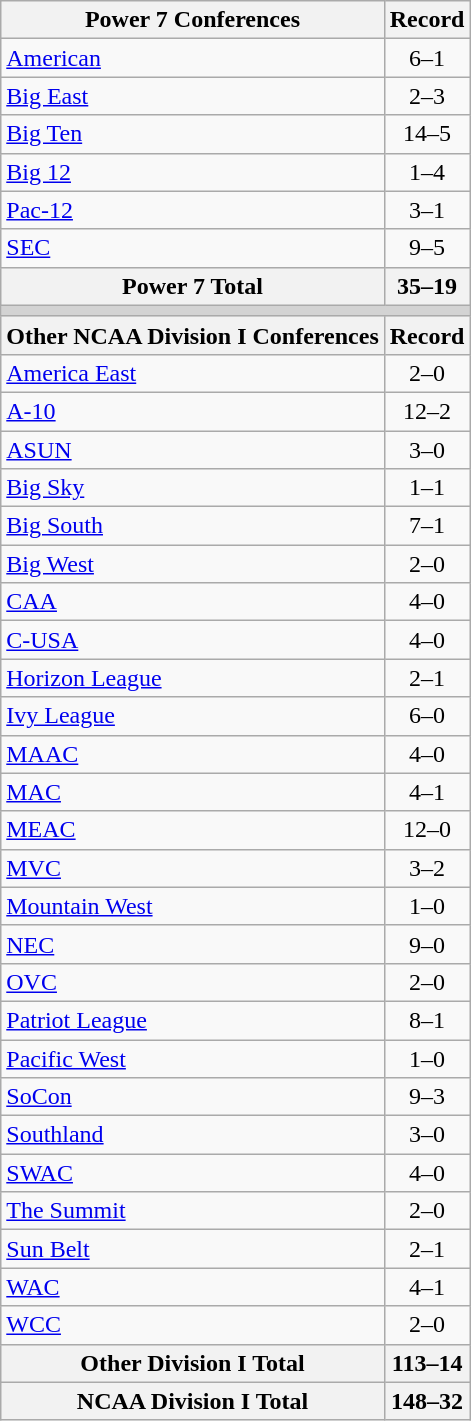<table class="wikitable">
<tr>
<th>Power 7 Conferences</th>
<th>Record</th>
</tr>
<tr>
<td><a href='#'>American</a></td>
<td align=center>6–1</td>
</tr>
<tr>
<td><a href='#'>Big East</a></td>
<td align=center>2–3</td>
</tr>
<tr>
<td><a href='#'>Big Ten</a></td>
<td align=center>14–5</td>
</tr>
<tr>
<td><a href='#'>Big 12</a></td>
<td align=center>1–4</td>
</tr>
<tr>
<td><a href='#'>Pac-12</a></td>
<td align=center>3–1</td>
</tr>
<tr>
<td><a href='#'>SEC</a></td>
<td align=center>9–5</td>
</tr>
<tr>
<th>Power 7 Total</th>
<th>35–19</th>
</tr>
<tr>
<th colspan="2" style="background:lightgrey;"></th>
</tr>
<tr>
<th>Other NCAA Division I Conferences</th>
<th>Record</th>
</tr>
<tr>
<td><a href='#'>America East</a></td>
<td align=center>2–0</td>
</tr>
<tr>
<td><a href='#'>A-10</a></td>
<td align=center>12–2</td>
</tr>
<tr>
<td><a href='#'>ASUN</a></td>
<td align=center>3–0</td>
</tr>
<tr>
<td><a href='#'>Big Sky</a></td>
<td align=center>1–1</td>
</tr>
<tr>
<td><a href='#'>Big South</a></td>
<td align=center>7–1</td>
</tr>
<tr>
<td><a href='#'>Big West</a></td>
<td align=center>2–0</td>
</tr>
<tr>
<td><a href='#'>CAA</a></td>
<td align=center>4–0</td>
</tr>
<tr>
<td><a href='#'>C-USA</a></td>
<td align=center>4–0</td>
</tr>
<tr>
<td><a href='#'>Horizon League</a></td>
<td align=center>2–1</td>
</tr>
<tr>
<td><a href='#'>Ivy League</a></td>
<td align=center>6–0</td>
</tr>
<tr>
<td><a href='#'>MAAC</a></td>
<td align=center>4–0</td>
</tr>
<tr>
<td><a href='#'>MAC</a></td>
<td align=center>4–1</td>
</tr>
<tr>
<td><a href='#'>MEAC</a></td>
<td align=center>12–0</td>
</tr>
<tr>
<td><a href='#'>MVC</a></td>
<td align=center>3–2</td>
</tr>
<tr>
<td><a href='#'>Mountain West</a></td>
<td align=center>1–0</td>
</tr>
<tr>
<td><a href='#'>NEC</a></td>
<td align=center>9–0</td>
</tr>
<tr>
<td><a href='#'>OVC</a></td>
<td align=center>2–0</td>
</tr>
<tr>
<td><a href='#'>Patriot League</a></td>
<td align=center>8–1</td>
</tr>
<tr>
<td><a href='#'>Pacific West</a></td>
<td align=center>1–0</td>
</tr>
<tr>
<td><a href='#'>SoCon</a></td>
<td align=center>9–3</td>
</tr>
<tr>
<td><a href='#'>Southland</a></td>
<td align=center>3–0</td>
</tr>
<tr>
<td><a href='#'>SWAC</a></td>
<td align=center>4–0</td>
</tr>
<tr>
<td><a href='#'>The Summit</a></td>
<td align=center>2–0</td>
</tr>
<tr>
<td><a href='#'>Sun Belt</a></td>
<td align=center>2–1</td>
</tr>
<tr>
<td><a href='#'>WAC</a></td>
<td align=center>4–1</td>
</tr>
<tr>
<td><a href='#'>WCC</a></td>
<td align=center>2–0</td>
</tr>
<tr>
<th>Other Division I Total</th>
<th>113–14</th>
</tr>
<tr>
<th>NCAA Division I Total</th>
<th>148–32</th>
</tr>
</table>
